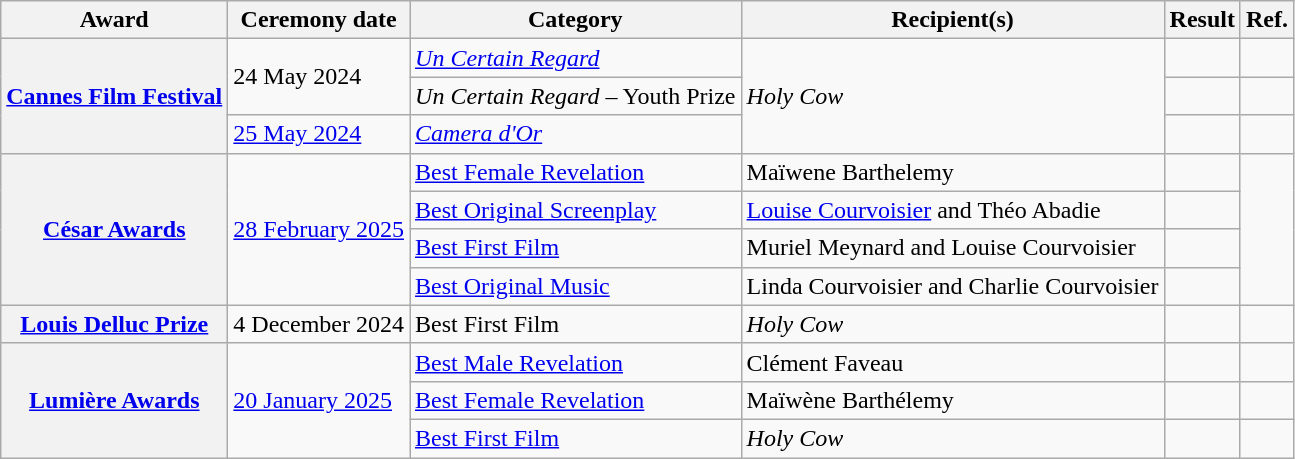<table class="wikitable sortable plainrowheaders">
<tr>
<th scope="col">Award</th>
<th scope="col">Ceremony date</th>
<th scope="col">Category</th>
<th scope="col">Recipient(s)</th>
<th scope="col">Result</th>
<th scope="col">Ref.</th>
</tr>
<tr>
<th rowspan="3" scope="row"><a href='#'>Cannes Film Festival</a></th>
<td rowspan="2">24 May 2024</td>
<td><em><a href='#'>Un Certain Regard</a></em></td>
<td rowspan="3"><em>Holy Cow</em></td>
<td></td>
<td align="center"></td>
</tr>
<tr>
<td><em>Un Certain Regard</em> – Youth Prize</td>
<td></td>
<td align="center"></td>
</tr>
<tr>
<td><a href='#'>25 May 2024</a></td>
<td><em><a href='#'>Camera d'Or</a></em></td>
<td></td>
<td align="center"></td>
</tr>
<tr>
<th rowspan="4" scope="row"><a href='#'>César Awards</a></th>
<td rowspan="4"><a href='#'>28 February 2025</a></td>
<td><a href='#'>Best Female Revelation</a></td>
<td>Maïwene Barthelemy</td>
<td></td>
<td align="center" rowspan="4"></td>
</tr>
<tr>
<td><a href='#'>Best Original Screenplay</a></td>
<td><a href='#'>Louise Courvoisier</a> and Théo Abadie</td>
<td></td>
</tr>
<tr>
<td><a href='#'>Best First Film</a></td>
<td>Muriel Meynard and Louise Courvoisier</td>
<td></td>
</tr>
<tr>
<td><a href='#'>Best Original Music</a></td>
<td>Linda Courvoisier and Charlie Courvoisier</td>
<td></td>
</tr>
<tr>
<th scope="row"><a href='#'>Louis Delluc Prize</a></th>
<td>4 December 2024</td>
<td>Best First Film</td>
<td><em>Holy Cow</em></td>
<td></td>
<td align="center"></td>
</tr>
<tr>
<th scope="row" rowspan="3"><a href='#'>Lumière Awards</a></th>
<td rowspan="3"><a href='#'>20 January 2025</a></td>
<td><a href='#'>Best Male Revelation</a></td>
<td>Clément Faveau</td>
<td></td>
<td align="center"></td>
</tr>
<tr>
<td><a href='#'>Best Female Revelation</a></td>
<td>Maïwène Barthélemy</td>
<td></td>
<td align="center"></td>
</tr>
<tr>
<td><a href='#'>Best First Film</a></td>
<td><em>Holy Cow</em></td>
<td></td>
<td align="center"></td>
</tr>
</table>
